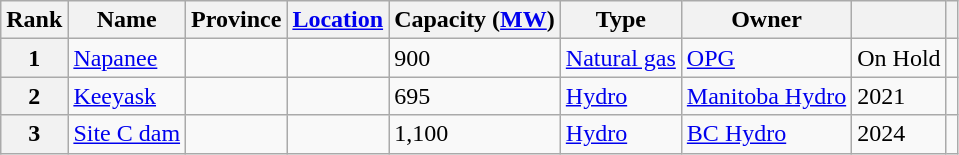<table class="wikitable sortable">
<tr>
<th class="unsortable">Rank</th>
<th>Name</th>
<th>Province</th>
<th><a href='#'>Location</a></th>
<th>Capacity (<a href='#'>MW</a>)</th>
<th>Type</th>
<th>Owner</th>
<th></th>
<th class="unsortable"></th>
</tr>
<tr>
<th>1</th>
<td><a href='#'>Napanee</a></td>
<td></td>
<td></td>
<td>900</td>
<td><a href='#'>Natural gas</a></td>
<td><a href='#'>OPG</a></td>
<td>On Hold</td>
<td></td>
</tr>
<tr>
<th>2</th>
<td><a href='#'>Keeyask</a></td>
<td></td>
<td></td>
<td>695</td>
<td><a href='#'>Hydro</a></td>
<td><a href='#'>Manitoba Hydro</a></td>
<td>2021</td>
<td></td>
</tr>
<tr>
<th>3</th>
<td><a href='#'>Site C dam</a></td>
<td></td>
<td></td>
<td>1,100</td>
<td><a href='#'>Hydro</a></td>
<td><a href='#'>BC Hydro</a></td>
<td>2024</td>
<td></td>
</tr>
</table>
